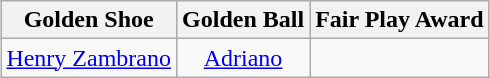<table class=wikitable style="text-align:center; margin:auto">
<tr>
<th>Golden Shoe</th>
<th>Golden Ball</th>
<th>Fair Play Award</th>
</tr>
<tr>
<td> <a href='#'>Henry Zambrano</a></td>
<td> <a href='#'>Adriano</a></td>
<td></td>
</tr>
</table>
